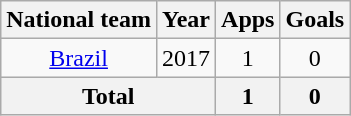<table class="wikitable" style="text-align:center">
<tr>
<th>National team</th>
<th>Year</th>
<th>Apps</th>
<th>Goals</th>
</tr>
<tr>
<td><a href='#'>Brazil</a></td>
<td>2017</td>
<td>1</td>
<td>0</td>
</tr>
<tr>
<th colspan=2>Total</th>
<th>1</th>
<th>0</th>
</tr>
</table>
